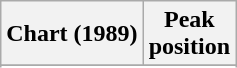<table class="wikitable">
<tr>
<th>Chart (1989)</th>
<th>Peak<br>position</th>
</tr>
<tr>
</tr>
<tr>
</tr>
<tr>
</tr>
<tr>
</tr>
</table>
